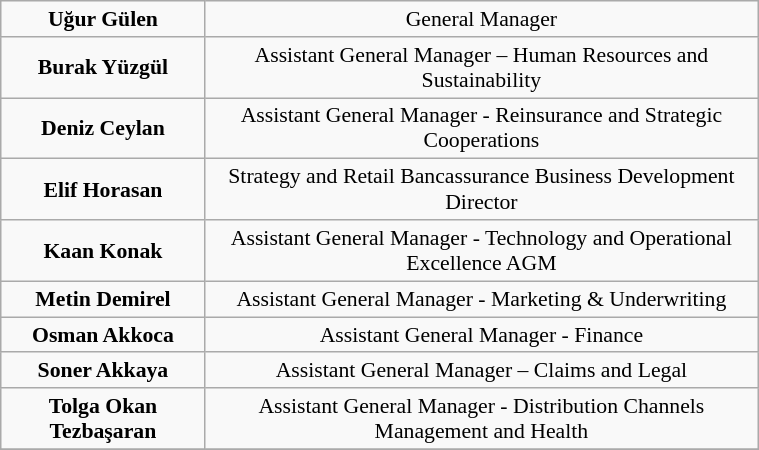<table class="wikitable" style="font-size:0.906em; width:40%; text-align:center;">
<tr>
<td><strong>Uğur Gülen</strong></td>
<td>General Manager</td>
</tr>
<tr>
<td><strong>Burak Yüzgül</strong></td>
<td>Assistant General Manager – Human Resources and Sustainability</td>
</tr>
<tr>
<td><strong>Deniz Ceylan</strong></td>
<td>Assistant General Manager - Reinsurance and Strategic Cooperations</td>
</tr>
<tr>
<td><strong>Elif Horasan</strong></td>
<td>Strategy and Retail Bancassurance Business Development Director</td>
</tr>
<tr>
<td><strong>Kaan Konak</strong></td>
<td>Assistant General Manager - Technology and Operational Excellence AGM</td>
</tr>
<tr>
<td><strong>Metin Demirel</strong></td>
<td>Assistant General Manager - Marketing & Underwriting</td>
</tr>
<tr>
<td><strong>Osman Akkoca</strong></td>
<td>Assistant General Manager - Finance</td>
</tr>
<tr>
<td><strong>Soner Akkaya</strong></td>
<td>Assistant General Manager – Claims and Legal</td>
</tr>
<tr>
<td><strong>Tolga Okan Tezbaşaran</strong></td>
<td>Assistant General Manager - Distribution Channels Management and Health</td>
</tr>
<tr>
</tr>
</table>
